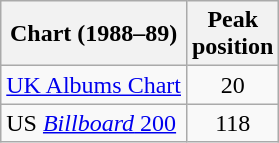<table class="wikitable">
<tr>
<th>Chart (1988–89)</th>
<th>Peak<br>position</th>
</tr>
<tr>
<td><a href='#'>UK Albums Chart</a></td>
<td style="text-align:center;">20</td>
</tr>
<tr>
<td>US <a href='#'><em>Billboard</em> 200</a></td>
<td style="text-align:center;">118</td>
</tr>
</table>
